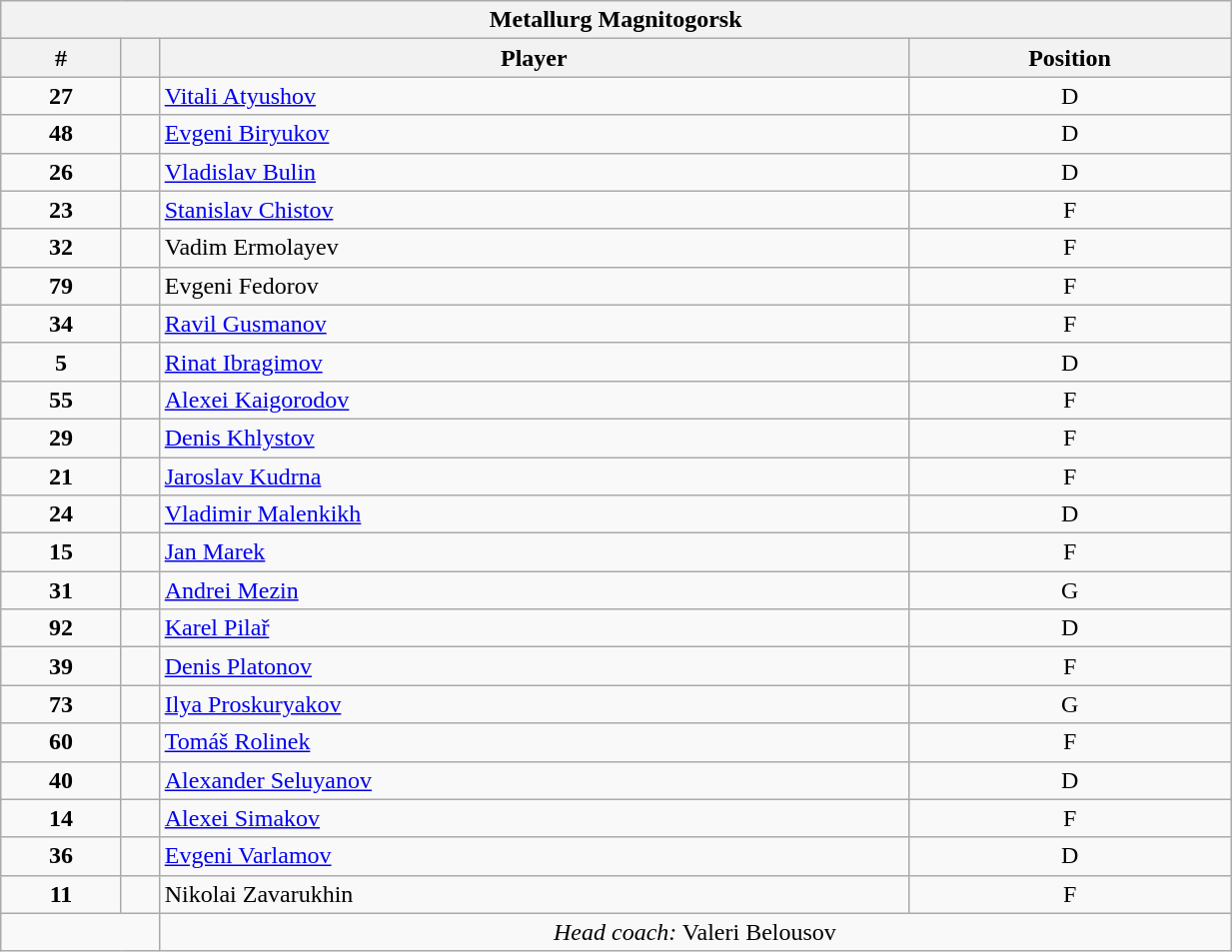<table width="65%" class="wikitable" style="text-align:center">
<tr>
<th colspan=4>Metallurg Magnitogorsk</th>
</tr>
<tr>
<th>#</th>
<th></th>
<th>Player</th>
<th>Position</th>
</tr>
<tr>
<td><strong>27</strong></td>
<td></td>
<td align=left><a href='#'>Vitali Atyushov</a></td>
<td>D</td>
</tr>
<tr>
<td><strong>48</strong></td>
<td></td>
<td align=left><a href='#'>Evgeni Biryukov</a></td>
<td>D</td>
</tr>
<tr>
<td><strong>26</strong></td>
<td></td>
<td align=left><a href='#'>Vladislav Bulin</a></td>
<td>D</td>
</tr>
<tr>
<td><strong>23</strong></td>
<td></td>
<td align=left><a href='#'>Stanislav Chistov</a></td>
<td>F</td>
</tr>
<tr>
<td><strong>32</strong></td>
<td></td>
<td align=left>Vadim Ermolayev</td>
<td>F</td>
</tr>
<tr>
<td><strong>79</strong></td>
<td></td>
<td align=left>Evgeni Fedorov</td>
<td>F</td>
</tr>
<tr>
<td><strong>34</strong></td>
<td></td>
<td align=left><a href='#'>Ravil Gusmanov</a></td>
<td>F</td>
</tr>
<tr>
<td><strong>5</strong></td>
<td></td>
<td align=left><a href='#'>Rinat Ibragimov</a></td>
<td>D</td>
</tr>
<tr>
<td><strong>55</strong></td>
<td></td>
<td align=left><a href='#'>Alexei Kaigorodov</a></td>
<td>F</td>
</tr>
<tr>
<td><strong>29</strong></td>
<td></td>
<td align=left><a href='#'>Denis Khlystov</a></td>
<td>F</td>
</tr>
<tr>
<td><strong>21</strong></td>
<td></td>
<td align=left><a href='#'>Jaroslav Kudrna</a></td>
<td>F</td>
</tr>
<tr>
<td><strong>24</strong></td>
<td></td>
<td align=left><a href='#'>Vladimir Malenkikh</a></td>
<td>D</td>
</tr>
<tr>
<td><strong>15</strong></td>
<td></td>
<td align=left><a href='#'>Jan Marek</a></td>
<td>F</td>
</tr>
<tr>
<td><strong>31</strong></td>
<td></td>
<td align=left><a href='#'>Andrei Mezin</a></td>
<td>G</td>
</tr>
<tr>
<td><strong>92</strong></td>
<td></td>
<td align=left><a href='#'>Karel Pilař</a></td>
<td>D</td>
</tr>
<tr>
<td><strong>39</strong></td>
<td></td>
<td align=left><a href='#'>Denis Platonov</a></td>
<td>F</td>
</tr>
<tr>
<td><strong>73</strong></td>
<td></td>
<td align=left><a href='#'>Ilya Proskuryakov</a></td>
<td>G</td>
</tr>
<tr>
<td><strong>60</strong></td>
<td></td>
<td align=left><a href='#'>Tomáš Rolinek</a></td>
<td>F</td>
</tr>
<tr>
<td><strong>40</strong></td>
<td></td>
<td align=left><a href='#'>Alexander Seluyanov</a></td>
<td>D</td>
</tr>
<tr>
<td><strong>14</strong></td>
<td></td>
<td align=left><a href='#'>Alexei Simakov</a></td>
<td>F</td>
</tr>
<tr>
<td><strong>36</strong></td>
<td></td>
<td align=left><a href='#'>Evgeni Varlamov</a></td>
<td>D</td>
</tr>
<tr>
<td><strong>11</strong></td>
<td></td>
<td align=left>Nikolai Zavarukhin</td>
<td>F</td>
</tr>
<tr>
<td colspan=2 align=right></td>
<td colspan=3><em>Head coach:</em> Valeri Belousov</td>
</tr>
</table>
